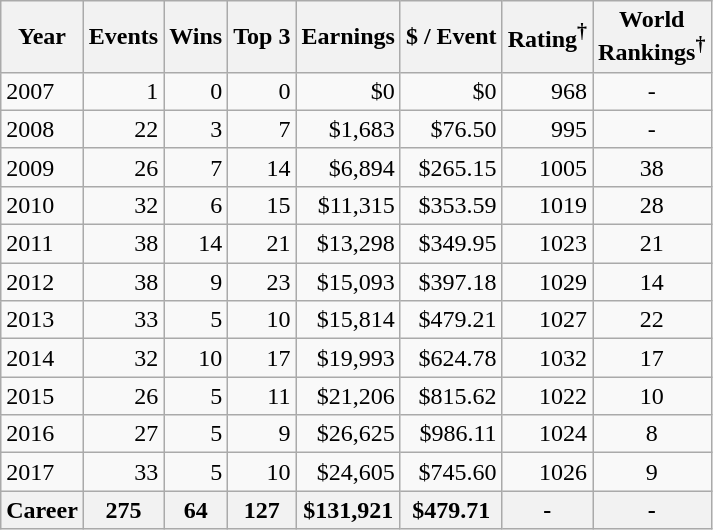<table class="wikitable sortable">
<tr>
<th>Year</th>
<th>Events</th>
<th>Wins</th>
<th>Top 3</th>
<th>Earnings</th>
<th>$ / Event</th>
<th>Rating<sup>†</sup></th>
<th>World<br>Rankings<sup>†</sup></th>
</tr>
<tr>
<td>2007</td>
<td align="right">1</td>
<td align="right">0</td>
<td align="right">0</td>
<td align="right">$0</td>
<td align="right">$0</td>
<td align="right">968</td>
<td align=center>-</td>
</tr>
<tr>
<td>2008</td>
<td align="right">22</td>
<td align="right">3</td>
<td align="right">7</td>
<td align="right">$1,683</td>
<td align="right">$76.50</td>
<td align="right">995</td>
<td align=center>-</td>
</tr>
<tr>
<td>2009</td>
<td align="right">26</td>
<td align="right">7</td>
<td align="right">14</td>
<td align="right">$6,894</td>
<td align="right">$265.15</td>
<td align="right">1005</td>
<td align=center>38</td>
</tr>
<tr>
<td>2010</td>
<td align="right">32</td>
<td align="right">6</td>
<td align="right">15</td>
<td align="right">$11,315</td>
<td align="right">$353.59</td>
<td align="right">1019</td>
<td align=center>28</td>
</tr>
<tr>
<td>2011</td>
<td align="right">38</td>
<td align="right">14</td>
<td align="right">21</td>
<td align="right">$13,298</td>
<td align="right">$349.95</td>
<td align="right">1023</td>
<td align=center>21</td>
</tr>
<tr>
<td>2012</td>
<td align="right">38</td>
<td align="right">9</td>
<td align="right">23</td>
<td align="right">$15,093</td>
<td align="right">$397.18</td>
<td align="right">1029</td>
<td align=center>14</td>
</tr>
<tr>
<td>2013</td>
<td align="right">33</td>
<td align="right">5</td>
<td align="right">10</td>
<td align="right">$15,814</td>
<td align="right">$479.21</td>
<td align="right">1027</td>
<td align=center>22</td>
</tr>
<tr>
<td>2014</td>
<td align="right">32</td>
<td align="right">10</td>
<td align="right">17</td>
<td align="right">$19,993</td>
<td align="right">$624.78</td>
<td align="right">1032</td>
<td align=center>17</td>
</tr>
<tr>
<td>2015</td>
<td align="right">26</td>
<td align="right">5</td>
<td align="right">11</td>
<td align="right">$21,206</td>
<td align="right">$815.62</td>
<td align="right">1022</td>
<td align=center>10</td>
</tr>
<tr>
<td>2016</td>
<td align="right">27</td>
<td align="right">5</td>
<td align="right">9</td>
<td align="right">$26,625</td>
<td align="right">$986.11</td>
<td align="right">1024</td>
<td align=center>8</td>
</tr>
<tr>
<td>2017</td>
<td align="right">33</td>
<td align="right">5</td>
<td align="right">10</td>
<td align="right">$24,605</td>
<td align="right">$745.60</td>
<td align="right">1026</td>
<td align=center>9</td>
</tr>
<tr class="sortbottom">
<th>Career</th>
<th align="right">275</th>
<th align="right">64</th>
<th align="right">127</th>
<th align="right">$131,921</th>
<th align="right">$479.71</th>
<th>-</th>
<th>-</th>
</tr>
</table>
